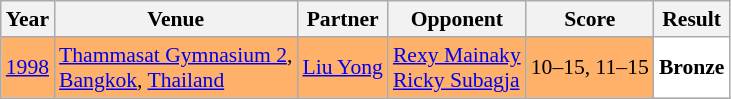<table class="sortable wikitable" style="font-size: 90%;">
<tr>
<th>Year</th>
<th>Venue</th>
<th>Partner</th>
<th>Opponent</th>
<th>Score</th>
<th>Result</th>
</tr>
<tr style="background:#FFB069">
<td align="center"><a href='#'>1998</a></td>
<td align="left"><a href='#'>Thammasat Gymnasium 2</a>,<br><a href='#'>Bangkok</a>, <a href='#'>Thailand</a></td>
<td align="left"> <a href='#'>Liu Yong</a></td>
<td align="left"> <a href='#'>Rexy Mainaky</a> <br>  <a href='#'>Ricky Subagja</a></td>
<td align="left">10–15, 11–15</td>
<td style="text-align:left; background:white"> <strong>Bronze</strong></td>
</tr>
</table>
